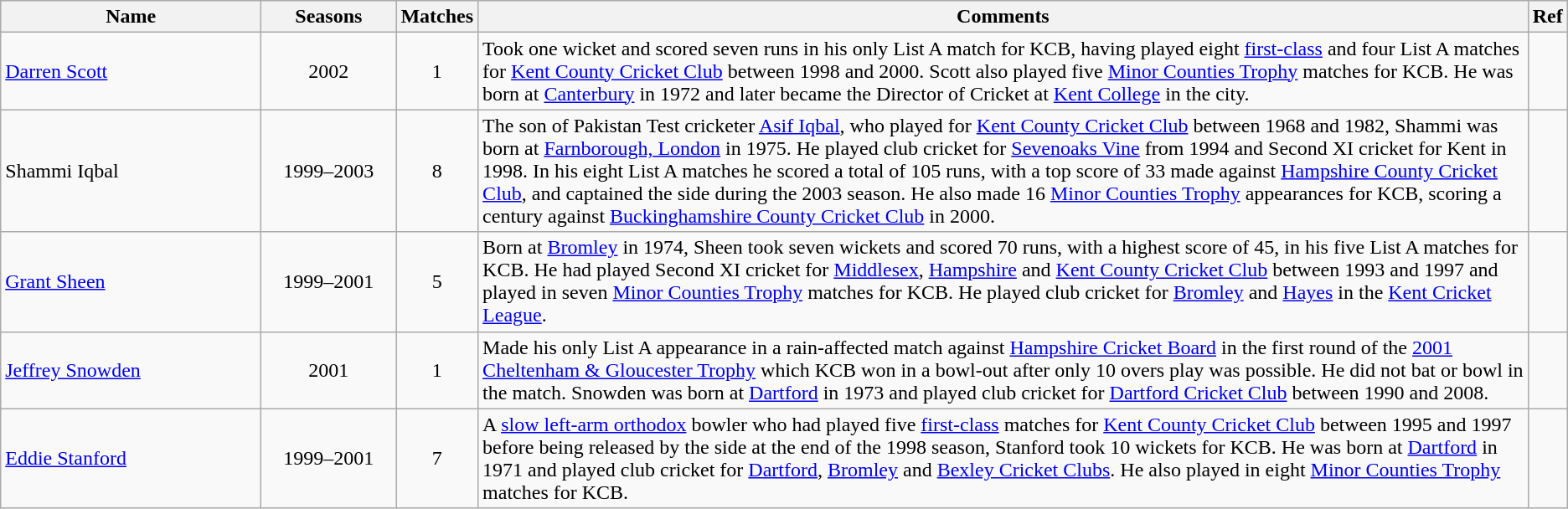<table class="wikitable">
<tr>
<th style="width:200px">Name</th>
<th style="width:100px">Seasons</th>
<th>Matches</th>
<th>Comments</th>
<th>Ref</th>
</tr>
<tr>
<td><a href='#'>Darren Scott</a></td>
<td style="text-align: center;">2002</td>
<td style="text-align: center;">1</td>
<td>Took one wicket and scored seven runs in his only List A match for KCB, having played eight <a href='#'>first-class</a> and four List A matches for <a href='#'>Kent County Cricket Club</a> between 1998 and 2000. Scott also played five <a href='#'>Minor Counties Trophy</a> matches for KCB. He was born at <a href='#'>Canterbury</a> in 1972 and later became the Director of Cricket at <a href='#'>Kent College</a> in the city.</td>
<td></td>
</tr>
<tr>
<td>Shammi Iqbal</td>
<td style="text-align: center;">1999–2003</td>
<td style="text-align: center;">8</td>
<td>The son of Pakistan Test cricketer <a href='#'>Asif Iqbal</a>, who played for <a href='#'>Kent County Cricket Club</a> between 1968 and 1982, Shammi was born at <a href='#'>Farnborough, London</a> in 1975. He played club cricket for <a href='#'>Sevenoaks Vine</a> from 1994 and Second XI cricket for Kent in 1998. In his eight List A matches he scored a total of 105 runs, with a top score of 33 made against <a href='#'>Hampshire County Cricket Club</a>, and captained the side during the 2003 season. He also made 16 <a href='#'>Minor Counties Trophy</a> appearances for KCB, scoring a century against <a href='#'>Buckinghamshire County Cricket Club</a> in 2000.</td>
<td></td>
</tr>
<tr>
<td><a href='#'>Grant Sheen</a></td>
<td style="text-align: center;">1999–2001</td>
<td style="text-align: center;">5</td>
<td>Born at <a href='#'>Bromley</a> in 1974, Sheen took seven wickets and scored 70 runs, with a highest score of 45, in his five List A matches for KCB. He had played Second XI cricket for <a href='#'>Middlesex</a>, <a href='#'>Hampshire</a> and <a href='#'>Kent County Cricket Club</a> between 1993 and 1997 and played in seven <a href='#'>Minor Counties Trophy</a> matches for KCB. He played club cricket for <a href='#'>Bromley</a> and <a href='#'>Hayes</a> in the <a href='#'>Kent Cricket League</a>.</td>
<td></td>
</tr>
<tr>
<td><a href='#'>Jeffrey Snowden</a></td>
<td style="text-align: center;">2001</td>
<td style="text-align: center;">1</td>
<td>Made his only List A appearance in a rain-affected match against <a href='#'>Hampshire Cricket Board</a> in the first round of the <a href='#'>2001 Cheltenham & Gloucester Trophy</a> which KCB won in a bowl-out after only 10 overs play was possible. He did not bat or bowl in the match. Snowden was born at <a href='#'>Dartford</a> in 1973 and played club cricket for <a href='#'>Dartford Cricket Club</a> between 1990 and 2008.</td>
<td></td>
</tr>
<tr>
<td><a href='#'>Eddie Stanford</a></td>
<td style="text-align: center;">1999–2001</td>
<td style="text-align: center;">7</td>
<td>A <a href='#'>slow left-arm orthodox</a> bowler who had played five <a href='#'>first-class</a> matches for <a href='#'>Kent County Cricket Club</a> between 1995 and 1997 before being released by the side at the end of the 1998 season, Stanford took 10 wickets for KCB. He was born at <a href='#'>Dartford</a> in 1971 and played club cricket for <a href='#'>Dartford</a>, <a href='#'>Bromley</a> and <a href='#'>Bexley Cricket Clubs</a>. He also played in eight <a href='#'>Minor Counties Trophy</a> matches for KCB.</td>
<td></td>
</tr>
</table>
